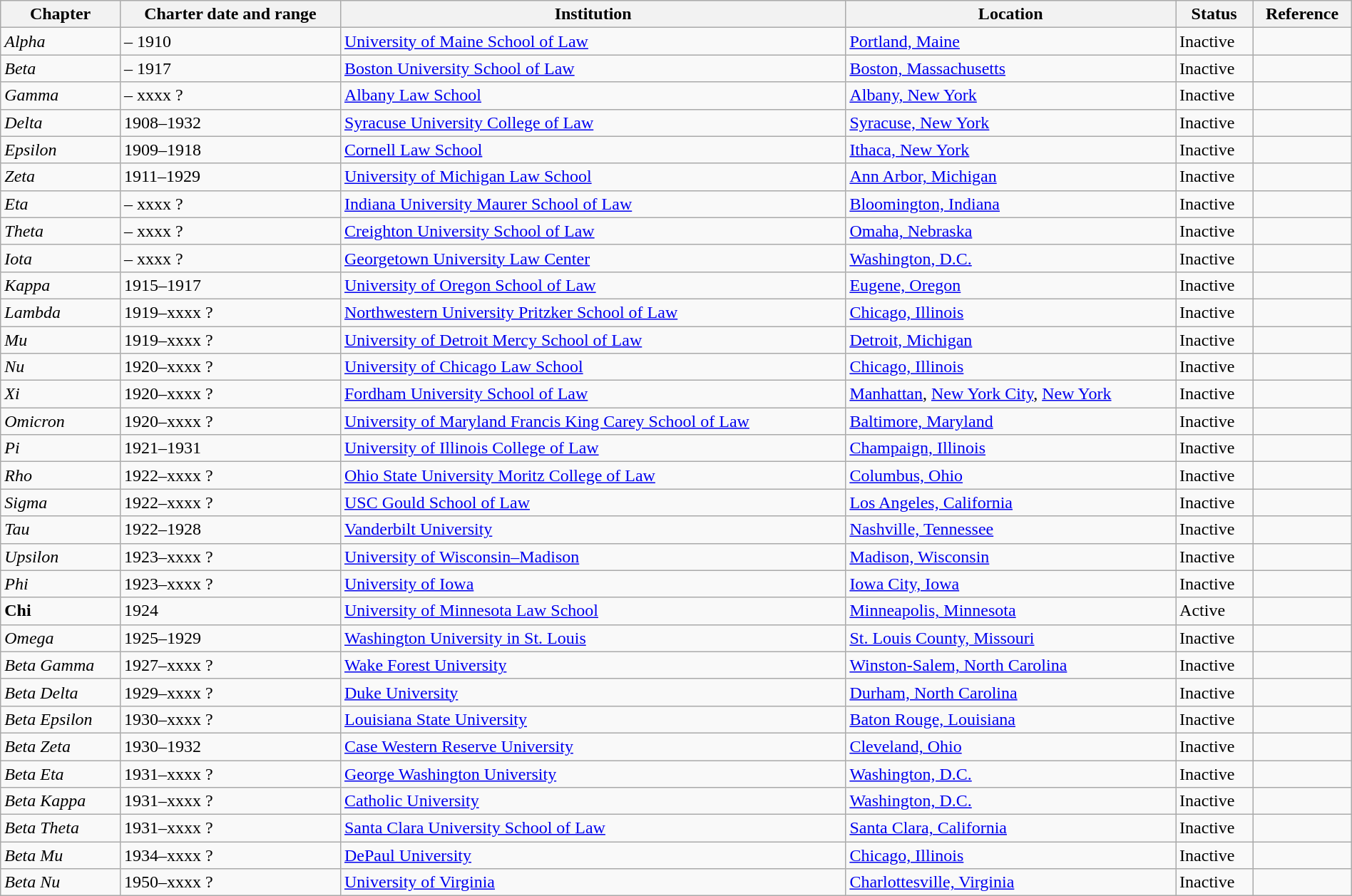<table class="wikitable sortable" style="width:100%;">
<tr>
<th>Chapter</th>
<th>Charter date and range</th>
<th>Institution</th>
<th>Location</th>
<th>Status</th>
<th>Reference</th>
</tr>
<tr>
<td><em>Alpha</em></td>
<td> – 1910</td>
<td><a href='#'>University of Maine School of Law</a></td>
<td><a href='#'>Portland, Maine</a></td>
<td>Inactive</td>
<td></td>
</tr>
<tr>
<td><em>Beta</em></td>
<td> – 1917</td>
<td><a href='#'>Boston University School of Law</a></td>
<td><a href='#'>Boston, Massachusetts</a></td>
<td>Inactive</td>
<td></td>
</tr>
<tr>
<td><em>Gamma</em></td>
<td> – xxxx ?</td>
<td><a href='#'>Albany Law School</a></td>
<td><a href='#'>Albany, New York</a></td>
<td>Inactive</td>
<td></td>
</tr>
<tr>
<td><em>Delta</em></td>
<td>1908–1932</td>
<td><a href='#'>Syracuse University College of Law</a></td>
<td><a href='#'>Syracuse, New York</a></td>
<td>Inactive</td>
<td></td>
</tr>
<tr>
<td><em>Epsilon</em></td>
<td>1909–1918</td>
<td><a href='#'>Cornell Law School</a></td>
<td><a href='#'>Ithaca, New York</a></td>
<td>Inactive</td>
<td></td>
</tr>
<tr>
<td><em>Zeta</em></td>
<td>1911–1929</td>
<td><a href='#'>University of Michigan Law School</a></td>
<td><a href='#'>Ann Arbor, Michigan</a></td>
<td>Inactive</td>
<td></td>
</tr>
<tr>
<td><em>Eta</em></td>
<td> – xxxx ?</td>
<td><a href='#'>Indiana University Maurer School of Law</a></td>
<td><a href='#'>Bloomington, Indiana</a></td>
<td>Inactive</td>
<td></td>
</tr>
<tr>
<td><em>Theta</em></td>
<td> – xxxx ?</td>
<td><a href='#'>Creighton University School of Law</a></td>
<td><a href='#'>Omaha, Nebraska</a></td>
<td>Inactive</td>
<td></td>
</tr>
<tr>
<td><em>Iota</em></td>
<td> – xxxx ?</td>
<td><a href='#'>Georgetown University Law Center</a></td>
<td><a href='#'>Washington, D.C.</a></td>
<td>Inactive</td>
<td></td>
</tr>
<tr>
<td><em>Kappa</em></td>
<td>1915–1917</td>
<td><a href='#'>University of Oregon School of Law</a></td>
<td><a href='#'>Eugene, Oregon</a></td>
<td>Inactive</td>
<td></td>
</tr>
<tr>
<td><em>Lambda</em></td>
<td>1919–xxxx ?</td>
<td><a href='#'>Northwestern University Pritzker School of Law</a></td>
<td><a href='#'>Chicago, Illinois</a></td>
<td>Inactive</td>
<td></td>
</tr>
<tr>
<td><em>Mu</em></td>
<td>1919–xxxx ?</td>
<td><a href='#'>University of Detroit Mercy School of Law</a></td>
<td><a href='#'>Detroit, Michigan</a></td>
<td>Inactive</td>
<td></td>
</tr>
<tr>
<td><em>Nu</em></td>
<td>1920–xxxx ?</td>
<td><a href='#'>University of Chicago Law School</a></td>
<td><a href='#'>Chicago, Illinois</a></td>
<td>Inactive</td>
<td></td>
</tr>
<tr>
<td><em>Xi</em></td>
<td>1920–xxxx ?</td>
<td><a href='#'>Fordham University School of Law</a></td>
<td><a href='#'>Manhattan</a>, <a href='#'>New York City</a>, <a href='#'>New York</a></td>
<td>Inactive</td>
<td></td>
</tr>
<tr>
<td><em>Omicron</em></td>
<td>1920–xxxx ?</td>
<td><a href='#'>University of Maryland Francis King Carey School of Law</a></td>
<td><a href='#'>Baltimore, Maryland</a></td>
<td>Inactive</td>
<td></td>
</tr>
<tr>
<td><em>Pi</em></td>
<td>1921–1931</td>
<td><a href='#'>University of Illinois College of Law</a></td>
<td><a href='#'>Champaign, Illinois</a></td>
<td>Inactive</td>
<td></td>
</tr>
<tr>
<td><em>Rho</em></td>
<td>1922–xxxx ?</td>
<td><a href='#'>Ohio State University Moritz College of Law</a></td>
<td><a href='#'>Columbus, Ohio</a></td>
<td>Inactive</td>
<td></td>
</tr>
<tr>
<td><em>Sigma</em></td>
<td>1922–xxxx ?</td>
<td><a href='#'>USC Gould School of Law</a></td>
<td><a href='#'>Los Angeles, California</a></td>
<td>Inactive</td>
<td></td>
</tr>
<tr>
<td><em>Tau</em></td>
<td>1922–1928</td>
<td><a href='#'>Vanderbilt University</a></td>
<td><a href='#'>Nashville, Tennessee</a></td>
<td>Inactive</td>
<td></td>
</tr>
<tr>
<td><em>Upsilon</em></td>
<td>1923–xxxx ?</td>
<td><a href='#'>University of Wisconsin–Madison</a></td>
<td><a href='#'>Madison, Wisconsin</a></td>
<td>Inactive</td>
<td></td>
</tr>
<tr>
<td><em>Phi</em></td>
<td>1923–xxxx ?</td>
<td><a href='#'>University of Iowa</a></td>
<td><a href='#'>Iowa City, Iowa</a></td>
<td>Inactive</td>
<td></td>
</tr>
<tr>
<td><strong>Chi</strong></td>
<td>1924</td>
<td><a href='#'>University of Minnesota Law School</a></td>
<td><a href='#'>Minneapolis, Minnesota</a></td>
<td>Active</td>
<td></td>
</tr>
<tr>
<td><em>Omega</em></td>
<td>1925–1929</td>
<td><a href='#'>Washington University in St. Louis</a></td>
<td><a href='#'>St. Louis County, Missouri</a></td>
<td>Inactive</td>
<td></td>
</tr>
<tr>
<td><em>Beta Gamma</em></td>
<td>1927–xxxx ?</td>
<td><a href='#'>Wake Forest University</a></td>
<td><a href='#'>Winston-Salem, North Carolina</a></td>
<td>Inactive</td>
<td></td>
</tr>
<tr>
<td><em>Beta Delta</em></td>
<td>1929–xxxx ?</td>
<td><a href='#'>Duke University</a></td>
<td><a href='#'>Durham, North Carolina</a></td>
<td>Inactive</td>
<td></td>
</tr>
<tr>
<td><em>Beta Epsilon</em></td>
<td>1930–xxxx ?</td>
<td><a href='#'>Louisiana State University</a></td>
<td><a href='#'>Baton Rouge, Louisiana</a></td>
<td>Inactive</td>
<td></td>
</tr>
<tr>
<td><em>Beta Zeta</em></td>
<td>1930–1932</td>
<td><a href='#'>Case Western Reserve University</a></td>
<td><a href='#'>Cleveland, Ohio</a></td>
<td>Inactive</td>
<td></td>
</tr>
<tr>
<td><em>Beta Eta</em></td>
<td>1931–xxxx ?</td>
<td><a href='#'>George Washington University</a></td>
<td><a href='#'>Washington, D.C.</a></td>
<td>Inactive</td>
<td></td>
</tr>
<tr>
<td><em>Beta Kappa</em></td>
<td>1931–xxxx ?</td>
<td><a href='#'>Catholic University</a></td>
<td><a href='#'>Washington, D.C.</a></td>
<td>Inactive</td>
<td></td>
</tr>
<tr>
<td><em>Beta Theta</em></td>
<td>1931–xxxx ?</td>
<td><a href='#'>Santa Clara University School of Law</a></td>
<td><a href='#'>Santa Clara, California</a></td>
<td>Inactive</td>
<td></td>
</tr>
<tr>
<td><em>Beta Mu</em></td>
<td>1934–xxxx ?</td>
<td><a href='#'>DePaul University</a></td>
<td><a href='#'>Chicago, Illinois</a></td>
<td>Inactive</td>
<td></td>
</tr>
<tr>
<td><em>Beta Nu</em></td>
<td>1950–xxxx ?</td>
<td><a href='#'>University of Virginia</a></td>
<td><a href='#'>Charlottesville, Virginia</a></td>
<td>Inactive</td>
<td></td>
</tr>
</table>
